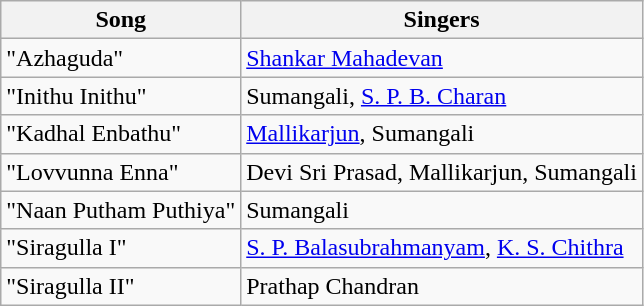<table class="wikitable">
<tr>
<th>Song</th>
<th>Singers</th>
</tr>
<tr>
<td>"Azhaguda"</td>
<td><a href='#'>Shankar Mahadevan</a></td>
</tr>
<tr>
<td>"Inithu Inithu"</td>
<td>Sumangali, <a href='#'>S. P. B. Charan</a></td>
</tr>
<tr>
<td>"Kadhal Enbathu"</td>
<td><a href='#'>Mallikarjun</a>, Sumangali</td>
</tr>
<tr>
<td>"Lovvunna Enna"</td>
<td>Devi Sri Prasad, Mallikarjun, Sumangali</td>
</tr>
<tr>
<td>"Naan Putham Puthiya"</td>
<td>Sumangali</td>
</tr>
<tr>
<td>"Siragulla I"</td>
<td><a href='#'>S. P. Balasubrahmanyam</a>, <a href='#'>K. S. Chithra</a></td>
</tr>
<tr>
<td>"Siragulla II"</td>
<td>Prathap Chandran</td>
</tr>
</table>
